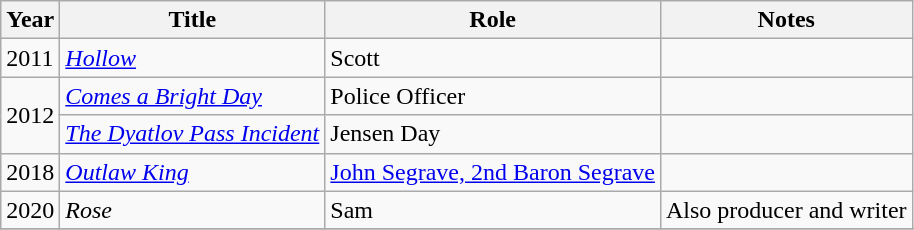<table class="wikitable sortable">
<tr>
<th>Year</th>
<th>Title</th>
<th>Role</th>
<th>Notes</th>
</tr>
<tr>
<td>2011</td>
<td><em><a href='#'>Hollow</a></em></td>
<td>Scott</td>
<td></td>
</tr>
<tr>
<td rowspan="2">2012</td>
<td><em><a href='#'>Comes a Bright Day</a></em></td>
<td>Police Officer</td>
<td></td>
</tr>
<tr>
<td><em><a href='#'>The Dyatlov Pass Incident</a></em></td>
<td>Jensen Day</td>
<td></td>
</tr>
<tr>
<td>2018</td>
<td><em><a href='#'>Outlaw King</a></em></td>
<td><a href='#'>John Segrave, 2nd Baron Segrave</a></td>
<td></td>
</tr>
<tr>
<td>2020</td>
<td><em>Rose</em></td>
<td>Sam</td>
<td>Also producer and writer</td>
</tr>
<tr>
</tr>
</table>
